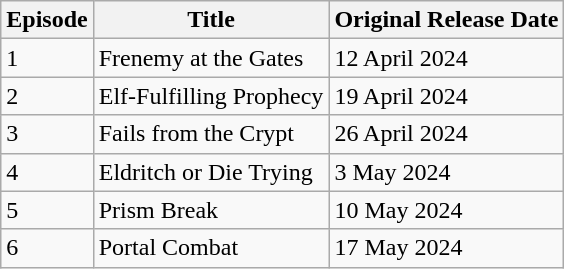<table class="wikitable">
<tr>
<th>Episode</th>
<th>Title</th>
<th>Original Release Date</th>
</tr>
<tr>
<td>1</td>
<td>Frenemy at the Gates</td>
<td>12 April 2024</td>
</tr>
<tr>
<td>2</td>
<td>Elf-Fulfilling Prophecy</td>
<td>19 April 2024</td>
</tr>
<tr>
<td>3</td>
<td>Fails from the Crypt</td>
<td>26 April 2024</td>
</tr>
<tr>
<td>4</td>
<td>Eldritch or Die Trying</td>
<td>3 May 2024</td>
</tr>
<tr>
<td>5</td>
<td>Prism Break</td>
<td>10 May 2024</td>
</tr>
<tr>
<td>6</td>
<td>Portal Combat</td>
<td>17 May 2024</td>
</tr>
</table>
